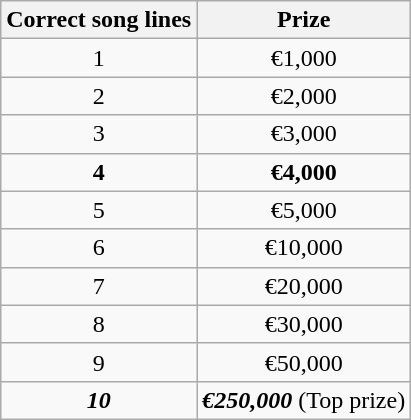<table class="wikitable" style="text-align:center;">
<tr>
<th>Correct song lines</th>
<th>Prize</th>
</tr>
<tr>
<td>1</td>
<td>€1,000</td>
</tr>
<tr>
<td>2</td>
<td>€2,000</td>
</tr>
<tr>
<td>3</td>
<td>€3,000</td>
</tr>
<tr>
<td><strong>4</strong></td>
<td><strong>€4,000</strong></td>
</tr>
<tr>
<td>5</td>
<td>€5,000</td>
</tr>
<tr>
<td>6</td>
<td>€10,000</td>
</tr>
<tr>
<td>7</td>
<td>€20,000</td>
</tr>
<tr>
<td>8</td>
<td>€30,000</td>
</tr>
<tr>
<td>9</td>
<td>€50,000</td>
</tr>
<tr>
<td><strong><em>10</em></strong></td>
<td><strong><em>€250,000</em></strong> (Top prize)</td>
</tr>
</table>
